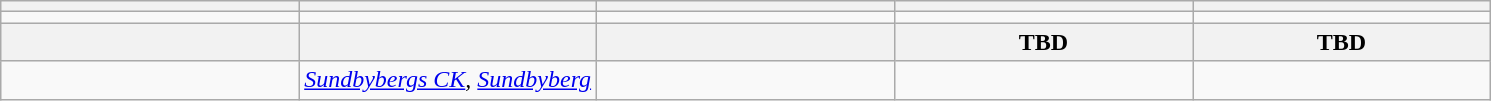<table class=wikitable>
<tr>
<th width=20%></th>
<th width=20%></th>
<th width=20%></th>
<th width=20%></th>
<th width=20%></th>
</tr>
<tr style="vertical-align:top">
<td></td>
<td></td>
<td></td>
<td></td>
<td></td>
</tr>
<tr>
<th width=20%></th>
<th width=20%></th>
<th width=20%></th>
<th width=20%>TBD</th>
<th width=20%>TBD</th>
</tr>
<tr style="vertical-align:top">
<td></td>
<td><em><a href='#'>Sundbybergs CK</a>, <a href='#'>Sundbyberg</a></em> </td>
<td></td>
<td></td>
<td></td>
</tr>
</table>
